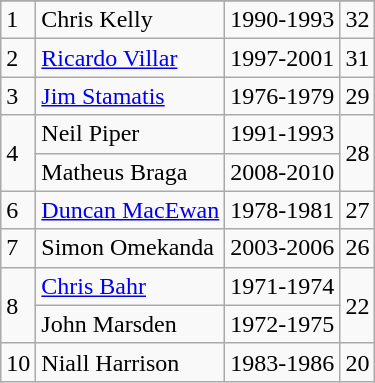<table class="wikitable">
<tr>
</tr>
<tr>
<td>1</td>
<td> Chris Kelly</td>
<td>1990-1993</td>
<td>32</td>
</tr>
<tr>
<td>2</td>
<td> <a href='#'>Ricardo Villar</a></td>
<td>1997-2001</td>
<td>31</td>
</tr>
<tr>
<td>3</td>
<td> <a href='#'>Jim Stamatis</a></td>
<td>1976-1979</td>
<td>29</td>
</tr>
<tr>
<td rowspan="2">4</td>
<td> Neil Piper</td>
<td>1991-1993</td>
<td rowspan="2">28</td>
</tr>
<tr>
<td> Matheus Braga</td>
<td>2008-2010</td>
</tr>
<tr>
<td>6</td>
<td> <a href='#'>Duncan MacEwan</a></td>
<td>1978-1981</td>
<td>27</td>
</tr>
<tr>
<td>7</td>
<td> Simon Omekanda</td>
<td>2003-2006</td>
<td>26</td>
</tr>
<tr>
<td rowspan="2">8</td>
<td> <a href='#'>Chris Bahr</a></td>
<td>1971-1974</td>
<td rowspan="2">22</td>
</tr>
<tr>
<td> John Marsden</td>
<td>1972-1975</td>
</tr>
<tr>
<td>10</td>
<td> Niall Harrison</td>
<td>1983-1986</td>
<td>20</td>
</tr>
</table>
